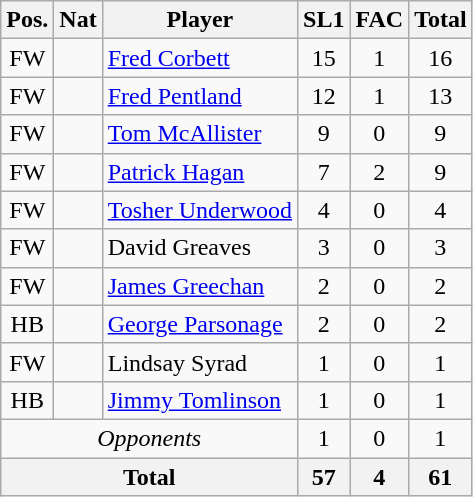<table class="wikitable"  style="text-align:center; border:1px #aaa solid;">
<tr>
<th>Pos.</th>
<th>Nat</th>
<th>Player</th>
<th>SL1</th>
<th>FAC</th>
<th>Total</th>
</tr>
<tr>
<td>FW</td>
<td></td>
<td style="text-align:left;"><a href='#'>Fred Corbett</a></td>
<td>15</td>
<td>1</td>
<td>16</td>
</tr>
<tr>
<td>FW</td>
<td></td>
<td style="text-align:left;"><a href='#'>Fred Pentland</a></td>
<td>12</td>
<td>1</td>
<td>13</td>
</tr>
<tr>
<td>FW</td>
<td></td>
<td style="text-align:left;"><a href='#'>Tom McAllister</a></td>
<td>9</td>
<td>0</td>
<td>9</td>
</tr>
<tr>
<td>FW</td>
<td></td>
<td style="text-align:left;"><a href='#'>Patrick Hagan</a></td>
<td>7</td>
<td>2</td>
<td>9</td>
</tr>
<tr>
<td>FW</td>
<td></td>
<td style="text-align:left;"><a href='#'>Tosher Underwood</a></td>
<td>4</td>
<td>0</td>
<td>4</td>
</tr>
<tr>
<td>FW</td>
<td></td>
<td style="text-align:left;">David Greaves</td>
<td>3</td>
<td>0</td>
<td>3</td>
</tr>
<tr>
<td>FW</td>
<td></td>
<td style="text-align:left;"><a href='#'>James Greechan</a></td>
<td>2</td>
<td>0</td>
<td>2</td>
</tr>
<tr>
<td>HB</td>
<td></td>
<td style="text-align:left;"><a href='#'>George Parsonage</a></td>
<td>2</td>
<td>0</td>
<td>2</td>
</tr>
<tr>
<td>FW</td>
<td></td>
<td style="text-align:left;">Lindsay Syrad</td>
<td>1</td>
<td>0</td>
<td>1</td>
</tr>
<tr>
<td>HB</td>
<td></td>
<td style="text-align:left;"><a href='#'>Jimmy Tomlinson</a></td>
<td>1</td>
<td>0</td>
<td>1</td>
</tr>
<tr>
<td colspan="3"><em>Opponents</em></td>
<td>1</td>
<td>0</td>
<td>1</td>
</tr>
<tr>
<th colspan="3">Total</th>
<th>57</th>
<th>4</th>
<th>61</th>
</tr>
</table>
